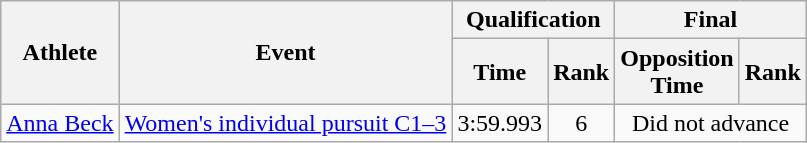<table class=wikitable>
<tr>
<th rowspan=2>Athlete</th>
<th rowspan=2>Event</th>
<th colspan=2>Qualification</th>
<th colspan=2>Final</th>
</tr>
<tr>
<th>Time</th>
<th>Rank</th>
<th>Opposition<br>Time</th>
<th>Rank</th>
</tr>
<tr align=center>
<td align=left><a href='#'>Anna Beck</a></td>
<td align=left><a href='#'>Women's individual pursuit C1–3</a></td>
<td>3:59.993</td>
<td>6</td>
<td colspan=2>Did not advance</td>
</tr>
</table>
